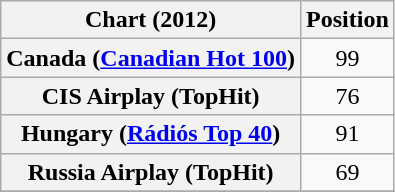<table class="wikitable plainrowheaders sortable" style="text-align:center">
<tr>
<th scope="col">Chart (2012)</th>
<th scope="col">Position</th>
</tr>
<tr>
<th scope="row">Canada (<a href='#'>Canadian Hot 100</a>)</th>
<td>99</td>
</tr>
<tr>
<th scope="row">CIS Airplay (TopHit)</th>
<td>76</td>
</tr>
<tr>
<th scope="row">Hungary (<a href='#'>Rádiós Top 40</a>)</th>
<td>91</td>
</tr>
<tr>
<th scope="row">Russia Airplay (TopHit)</th>
<td>69</td>
</tr>
<tr>
</tr>
</table>
